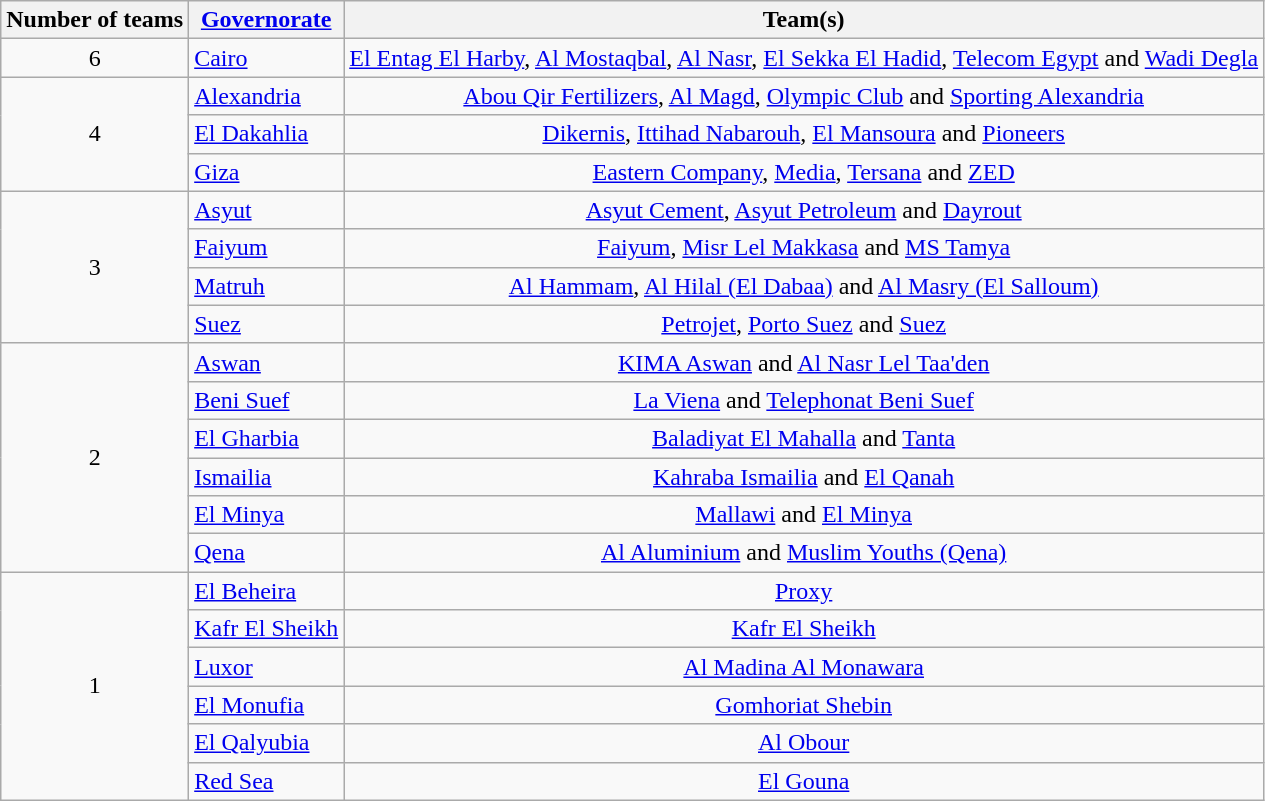<table class="wikitable" style="text-align:center">
<tr>
<th>Number of teams</th>
<th><a href='#'>Governorate</a></th>
<th>Team(s)</th>
</tr>
<tr>
<td>6</td>
<td align=left> <a href='#'>Cairo</a></td>
<td><a href='#'>El Entag El Harby</a>, <a href='#'>Al Mostaqbal</a>, <a href='#'>Al Nasr</a>, <a href='#'>El Sekka El Hadid</a>, <a href='#'>Telecom Egypt</a> and <a href='#'>Wadi Degla</a></td>
</tr>
<tr>
<td rowspan=3>4</td>
<td align=left> <a href='#'>Alexandria</a></td>
<td><a href='#'>Abou Qir Fertilizers</a>, <a href='#'>Al Magd</a>, <a href='#'>Olympic Club</a> and <a href='#'>Sporting Alexandria</a></td>
</tr>
<tr>
<td align=left> <a href='#'>El Dakahlia</a></td>
<td><a href='#'>Dikernis</a>, <a href='#'>Ittihad Nabarouh</a>, <a href='#'>El Mansoura</a> and <a href='#'>Pioneers</a></td>
</tr>
<tr>
<td align=left> <a href='#'>Giza</a></td>
<td><a href='#'>Eastern Company</a>, <a href='#'>Media</a>, <a href='#'>Tersana</a> and <a href='#'>ZED</a></td>
</tr>
<tr>
<td rowspan=4>3</td>
<td align=left> <a href='#'>Asyut</a></td>
<td><a href='#'>Asyut Cement</a>, <a href='#'>Asyut Petroleum</a> and <a href='#'>Dayrout</a></td>
</tr>
<tr>
<td align=left> <a href='#'>Faiyum</a></td>
<td><a href='#'>Faiyum</a>, <a href='#'>Misr Lel Makkasa</a> and <a href='#'>MS Tamya</a></td>
</tr>
<tr>
<td align=left> <a href='#'>Matruh</a></td>
<td><a href='#'>Al Hammam</a>, <a href='#'>Al Hilal (El Dabaa)</a> and <a href='#'>Al Masry (El Salloum)</a></td>
</tr>
<tr>
<td align=left> <a href='#'>Suez</a></td>
<td><a href='#'>Petrojet</a>, <a href='#'>Porto Suez</a> and <a href='#'>Suez</a></td>
</tr>
<tr>
<td rowspan=6>2</td>
<td align=left> <a href='#'>Aswan</a></td>
<td><a href='#'>KIMA Aswan</a> and <a href='#'>Al Nasr Lel Taa'den</a></td>
</tr>
<tr>
<td align=left> <a href='#'>Beni Suef</a></td>
<td><a href='#'>La Viena</a> and <a href='#'>Telephonat Beni Suef</a></td>
</tr>
<tr>
<td align=left> <a href='#'>El Gharbia</a></td>
<td><a href='#'>Baladiyat El Mahalla</a> and <a href='#'>Tanta</a></td>
</tr>
<tr>
<td align=left> <a href='#'>Ismailia</a></td>
<td><a href='#'>Kahraba Ismailia</a> and <a href='#'>El Qanah</a></td>
</tr>
<tr>
<td align=left> <a href='#'>El Minya</a></td>
<td><a href='#'>Mallawi</a> and <a href='#'>El Minya</a></td>
</tr>
<tr>
<td align=left> <a href='#'>Qena</a></td>
<td><a href='#'>Al Aluminium</a> and <a href='#'>Muslim Youths (Qena)</a></td>
</tr>
<tr>
<td rowspan=6>1</td>
<td align=left> <a href='#'>El Beheira</a></td>
<td><a href='#'>Proxy</a></td>
</tr>
<tr>
<td align=left> <a href='#'>Kafr El Sheikh</a></td>
<td><a href='#'>Kafr El Sheikh</a></td>
</tr>
<tr>
<td align=left> <a href='#'>Luxor</a></td>
<td><a href='#'>Al Madina Al Monawara</a></td>
</tr>
<tr>
<td align=left> <a href='#'>El Monufia</a></td>
<td><a href='#'>Gomhoriat Shebin</a></td>
</tr>
<tr>
<td align=left> <a href='#'>El Qalyubia</a></td>
<td><a href='#'>Al Obour</a></td>
</tr>
<tr>
<td align=left> <a href='#'>Red Sea</a></td>
<td><a href='#'>El Gouna</a></td>
</tr>
</table>
